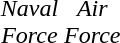<table align="right">
<tr>
<td align=center><em>Naval<br>Force</em></td>
<td align=center><em>Air<br>Force</em></td>
</tr>
<tr>
<td></td>
<td></td>
</tr>
</table>
